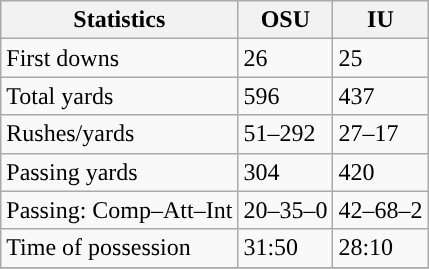<table class="wikitable" style="float: left;">
<tr>
<th>Statistics</th>
<th>OSU</th>
<th>IU</th>
</tr>
<tr>
<td>First downs</td>
<td>26</td>
<td>25</td>
</tr>
<tr>
<td>Total yards</td>
<td>596</td>
<td>437</td>
</tr>
<tr>
<td>Rushes/yards</td>
<td>51–292</td>
<td>27–17</td>
</tr>
<tr>
<td>Passing yards</td>
<td>304</td>
<td>420</td>
</tr>
<tr>
<td>Passing: Comp–Att–Int</td>
<td>20–35–0</td>
<td>42–68–2</td>
</tr>
<tr>
<td>Time of possession</td>
<td>31:50</td>
<td>28:10</td>
</tr>
<tr>
</tr>
</table>
